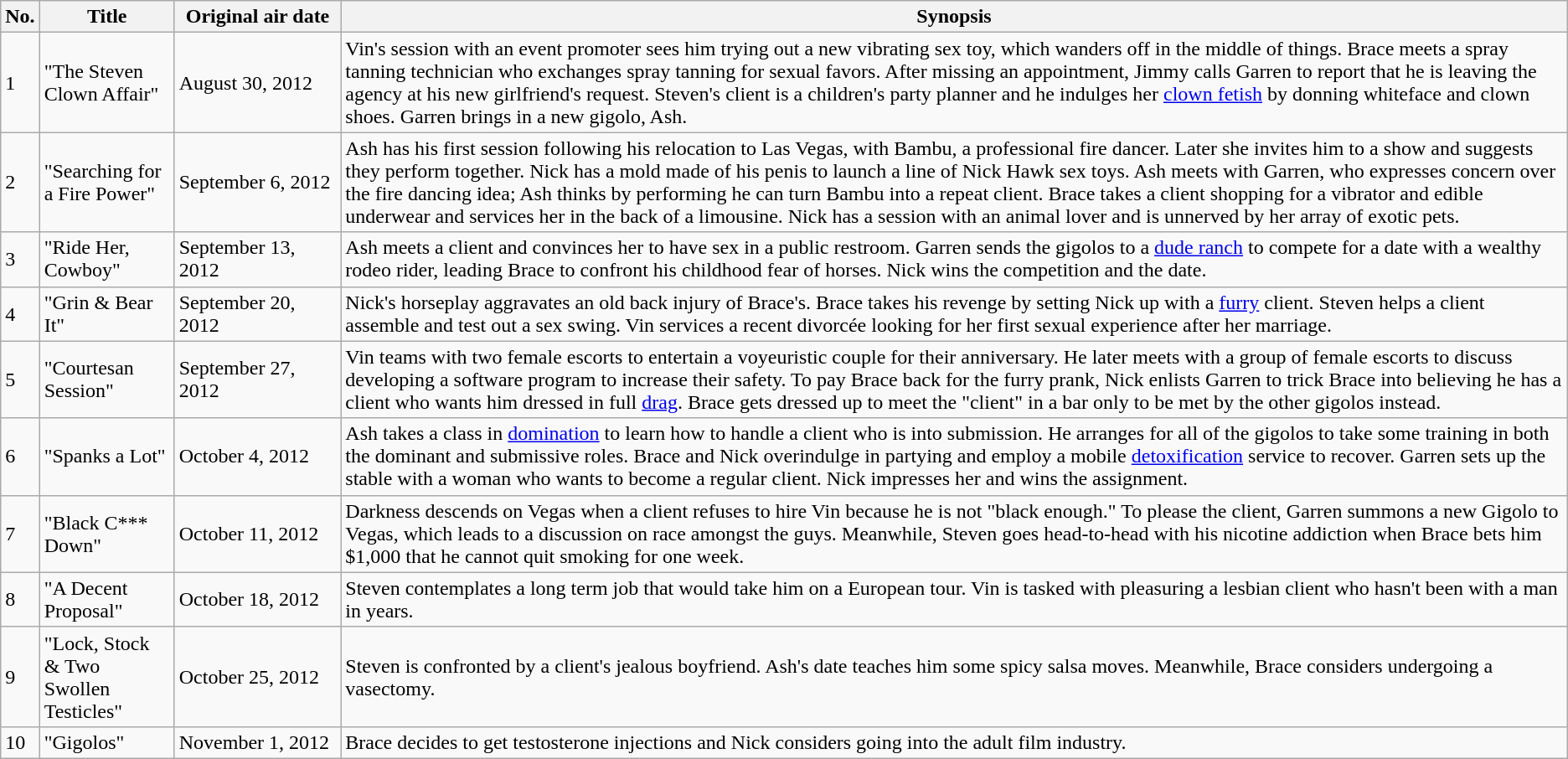<table class="wikitable">
<tr>
<th>No.</th>
<th width=100>Title</th>
<th width=125>Original air date</th>
<th>Synopsis</th>
</tr>
<tr>
<td>1</td>
<td>"The Steven Clown Affair"</td>
<td>August 30, 2012</td>
<td>Vin's session with an event promoter sees him trying out a new vibrating sex toy, which wanders off in the middle of things. Brace meets a spray tanning technician who exchanges spray tanning for sexual favors. After missing an appointment, Jimmy calls Garren to report that he is leaving the agency at his new girlfriend's request. Steven's client is a children's party planner and he indulges her <a href='#'>clown fetish</a> by donning whiteface and clown shoes. Garren brings in a new gigolo, Ash.</td>
</tr>
<tr>
<td>2</td>
<td>"Searching for a Fire Power"</td>
<td>September 6, 2012</td>
<td>Ash has his first session following his relocation to Las Vegas, with Bambu, a professional fire dancer. Later she invites him to a show and suggests they perform together. Nick has a mold made of his penis to launch a line of Nick Hawk sex toys. Ash meets with Garren, who expresses concern over the fire dancing idea; Ash thinks by performing he can turn Bambu into a repeat client. Brace takes a client shopping for a vibrator and edible underwear and services her in the back of a limousine. Nick has a session with an animal lover and is unnerved by her array of exotic pets.</td>
</tr>
<tr>
<td>3</td>
<td>"Ride Her, Cowboy"</td>
<td>September 13, 2012</td>
<td>Ash meets a client and convinces her to have sex in a public restroom. Garren sends the gigolos to a <a href='#'>dude ranch</a> to compete for a date with a wealthy rodeo rider, leading Brace to confront his childhood fear of horses. Nick wins the competition and the date.</td>
</tr>
<tr>
<td>4</td>
<td>"Grin & Bear It"</td>
<td>September 20, 2012</td>
<td>Nick's horseplay aggravates an old back injury of Brace's. Brace takes his revenge by setting Nick up with a <a href='#'>furry</a> client. Steven helps a client assemble and test out a sex swing. Vin services a recent divorcée looking for her first sexual experience after her marriage.</td>
</tr>
<tr>
<td>5</td>
<td>"Courtesan Session"</td>
<td>September 27, 2012</td>
<td>Vin teams with two female escorts to entertain a voyeuristic couple for their anniversary. He later meets with a group of female escorts to discuss developing a software program to increase their safety. To pay Brace back for the furry prank, Nick enlists Garren to trick Brace into believing he has a client who wants him dressed in full <a href='#'>drag</a>. Brace gets dressed up to meet the "client" in a bar only to be met by the other gigolos instead.</td>
</tr>
<tr>
<td>6</td>
<td>"Spanks a Lot"</td>
<td>October 4, 2012</td>
<td>Ash takes a class in <a href='#'>domination</a> to learn how to handle a client who is into submission. He arranges for all of the gigolos to take some training in both the dominant and submissive roles. Brace and Nick overindulge in partying and employ a mobile <a href='#'>detoxification</a> service to recover. Garren sets up the stable with a woman who wants to become a regular client. Nick impresses her and wins the assignment.</td>
</tr>
<tr>
<td>7</td>
<td>"Black C*** Down"</td>
<td>October 11, 2012</td>
<td>Darkness descends on Vegas when a client refuses to hire Vin because he is not "black enough." To please the client, Garren summons a new Gigolo to Vegas, which leads to a discussion on race amongst the guys. Meanwhile, Steven goes head-to-head with his nicotine addiction when Brace bets him $1,000 that he cannot quit smoking for one week.</td>
</tr>
<tr>
<td>8</td>
<td>"A Decent Proposal"</td>
<td>October 18, 2012</td>
<td>Steven contemplates a long term job that would take him on a European tour. Vin is tasked with pleasuring a lesbian client who hasn't been with a man in years.</td>
</tr>
<tr>
<td>9</td>
<td>"Lock, Stock & Two Swollen Testicles"</td>
<td>October 25, 2012</td>
<td>Steven is confronted by a client's jealous boyfriend. Ash's date teaches him some spicy salsa moves. Meanwhile, Brace considers undergoing a vasectomy.</td>
</tr>
<tr>
<td>10</td>
<td>"Gigolos"</td>
<td>November 1, 2012</td>
<td>Brace decides to get testosterone injections and Nick considers going into the adult film industry.</td>
</tr>
</table>
